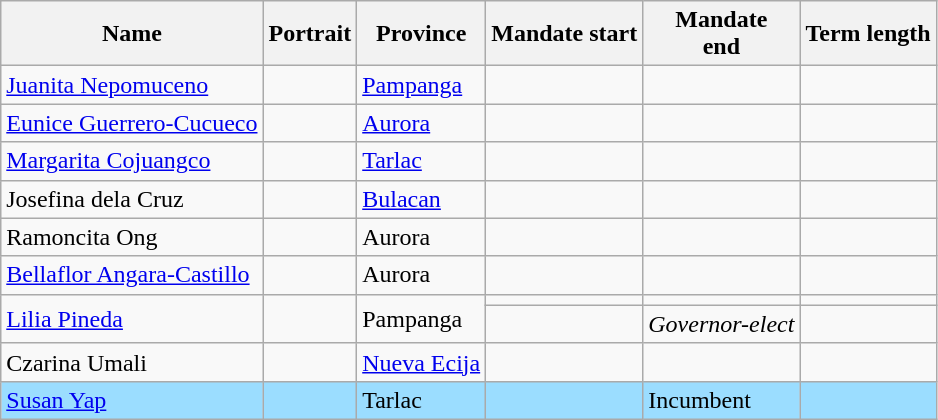<table class="wikitable sortable">
<tr>
<th>Name</th>
<th>Portrait</th>
<th>Province</th>
<th>Mandate start</th>
<th>Mandate<br>end</th>
<th>Term length</th>
</tr>
<tr>
<td><a href='#'>Juanita Nepomuceno</a></td>
<td></td>
<td><a href='#'>Pampanga</a></td>
<td></td>
<td></td>
<td></td>
</tr>
<tr>
<td><a href='#'>Eunice Guerrero-Cucueco</a></td>
<td></td>
<td><a href='#'>Aurora</a></td>
<td></td>
<td></td>
<td></td>
</tr>
<tr>
<td><a href='#'>Margarita Cojuangco</a></td>
<td></td>
<td><a href='#'>Tarlac</a></td>
<td></td>
<td></td>
<td></td>
</tr>
<tr>
<td>Josefina dela Cruz</td>
<td></td>
<td><a href='#'>Bulacan</a></td>
<td></td>
<td></td>
<td></td>
</tr>
<tr>
<td>Ramoncita Ong</td>
<td></td>
<td>Aurora</td>
<td></td>
<td></td>
<td></td>
</tr>
<tr>
<td><a href='#'>Bellaflor Angara-Castillo</a></td>
<td align=center></td>
<td>Aurora</td>
<td></td>
<td></td>
<td></td>
</tr>
<tr>
<td rowspan="2"><a href='#'>Lilia Pineda</a></td>
<td rowspan="2"></td>
<td rowspan="2">Pampanga</td>
<td></td>
<td></td>
<td></td>
</tr>
<tr>
<td><em></em></td>
<td><em>Governor-elect</em></td>
<td><em></em></td>
</tr>
<tr>
<td>Czarina Umali</td>
<td></td>
<td><a href='#'>Nueva Ecija</a></td>
<td></td>
<td></td>
<td></td>
</tr>
<tr>
<td style="background-color: #9BDDFF"><a href='#'>Susan Yap</a></td>
<td style="background-color: #9BDDFF"></td>
<td style="background-color: #9BDDFF">Tarlac</td>
<td style="background-color: #9BDDFF"></td>
<td style="background-color: #9BDDFF">Incumbent</td>
<td style="background-color: #9BDDFF"></td>
</tr>
</table>
